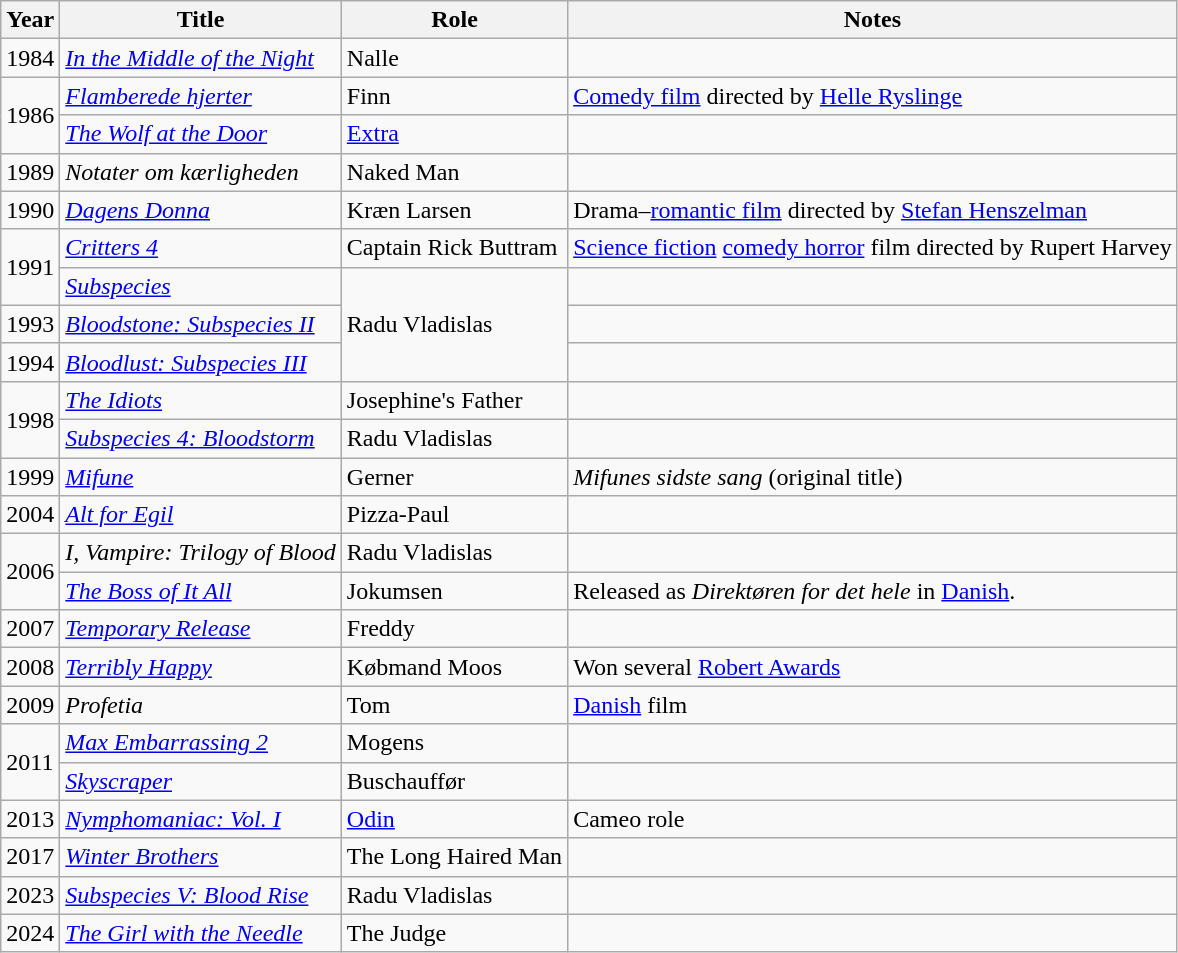<table class="wikitable sortable plainrowheaders">
<tr>
<th scope="col">Year</th>
<th scope="col">Title</th>
<th scope="col">Role</th>
<th scope="col" class="unsortable">Notes</th>
</tr>
<tr>
<td>1984</td>
<td><em><a href='#'>In the Middle of the Night</a></em></td>
<td>Nalle</td>
<td></td>
</tr>
<tr>
<td rowspan="2">1986</td>
<td><em><a href='#'>Flamberede hjerter</a></em></td>
<td>Finn</td>
<td><a href='#'>Comedy film</a> directed by <a href='#'>Helle Ryslinge</a></td>
</tr>
<tr>
<td><em><a href='#'>The Wolf at the Door</a></em></td>
<td><a href='#'>Extra</a></td>
<td></td>
</tr>
<tr>
<td>1989</td>
<td><em>Notater om kærligheden</em></td>
<td>Naked Man</td>
<td></td>
</tr>
<tr>
<td>1990</td>
<td><em><a href='#'>Dagens Donna</a></em></td>
<td>Kræn Larsen</td>
<td>Drama–<a href='#'>romantic film</a> directed by <a href='#'>Stefan Henszelman</a></td>
</tr>
<tr>
<td rowspan="2">1991</td>
<td><em><a href='#'>Critters 4</a></em></td>
<td>Captain Rick Buttram</td>
<td><a href='#'>Science fiction</a> <a href='#'>comedy horror</a> film directed by Rupert Harvey</td>
</tr>
<tr>
<td><em><a href='#'>Subspecies</a></em></td>
<td rowspan="3">Radu Vladislas</td>
<td></td>
</tr>
<tr>
<td>1993</td>
<td><em><a href='#'>Bloodstone: Subspecies II</a></em></td>
<td></td>
</tr>
<tr>
<td>1994</td>
<td><em><a href='#'>Bloodlust: Subspecies III</a></em></td>
<td></td>
</tr>
<tr>
<td rowspan="2">1998</td>
<td><em><a href='#'>The Idiots</a></em></td>
<td>Josephine's Father</td>
<td></td>
</tr>
<tr>
<td><em><a href='#'>Subspecies 4: Bloodstorm</a></em></td>
<td>Radu Vladislas</td>
<td></td>
</tr>
<tr>
<td>1999</td>
<td><em><a href='#'>Mifune</a></em></td>
<td>Gerner</td>
<td><em>Mifunes sidste sang</em> (original title)</td>
</tr>
<tr>
<td>2004</td>
<td><em><a href='#'>Alt for Egil</a></em></td>
<td>Pizza-Paul</td>
<td></td>
</tr>
<tr>
<td rowspan="2">2006</td>
<td><em>I, Vampire: Trilogy of Blood</em></td>
<td>Radu Vladislas</td>
<td></td>
</tr>
<tr>
<td><em><a href='#'>The Boss of It All</a></em></td>
<td>Jokumsen</td>
<td>Released as <em>Direktøren for det hele</em> in <a href='#'>Danish</a>.</td>
</tr>
<tr>
<td>2007</td>
<td><em><a href='#'>Temporary Release</a></em></td>
<td>Freddy</td>
<td></td>
</tr>
<tr>
<td>2008</td>
<td><em><a href='#'>Terribly Happy</a></em></td>
<td>Købmand Moos</td>
<td>Won several <a href='#'>Robert Awards</a></td>
</tr>
<tr>
<td>2009</td>
<td><em>Profetia</em></td>
<td>Tom</td>
<td><a href='#'>Danish</a> film</td>
</tr>
<tr>
<td rowspan="2">2011</td>
<td><em><a href='#'>Max Embarrassing 2</a></em></td>
<td>Mogens</td>
<td></td>
</tr>
<tr>
<td><em><a href='#'>Skyscraper</a></em></td>
<td>Buschauffør</td>
<td></td>
</tr>
<tr>
<td>2013</td>
<td><em><a href='#'>Nymphomaniac: Vol. I</a></em></td>
<td><a href='#'>Odin</a></td>
<td>Cameo role</td>
</tr>
<tr>
<td>2017</td>
<td><em><a href='#'>Winter Brothers</a></em></td>
<td>The Long Haired Man</td>
<td></td>
</tr>
<tr>
<td>2023</td>
<td><em><a href='#'>Subspecies V: Blood Rise</a></em></td>
<td>Radu Vladislas</td>
<td></td>
</tr>
<tr>
<td>2024</td>
<td><em><a href='#'>The Girl with the Needle</a></em></td>
<td>The Judge</td>
<td></td>
</tr>
</table>
